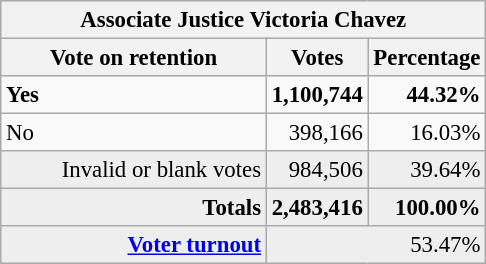<table class="wikitable" style="font-size: 95%;">
<tr style="background-color:#E9E9E9">
<th colspan="3">Associate Justice Victoria Chavez</th>
</tr>
<tr bgcolor="#EEEEEE" align="center">
<th style="width: 170px">Vote on retention</th>
<th style="width: 50px">Votes</th>
<th style="width: 40px">Percentage</th>
</tr>
<tr>
<td><strong>Yes</strong></td>
<td align="right"><strong>1,100,744</strong></td>
<td align="right"><strong>44.32%</strong></td>
</tr>
<tr>
<td>No</td>
<td align="right">398,166</td>
<td align="right">16.03%</td>
</tr>
<tr bgcolor="#EEEEEE">
<td align="right">Invalid or blank votes</td>
<td align="right">984,506</td>
<td align="right">39.64%</td>
</tr>
<tr bgcolor="#EEEEEE">
<td align="right"><strong>Totals</strong></td>
<td align="right"><strong>2,483,416</strong></td>
<td align="right"><strong>100.00%</strong></td>
</tr>
<tr bgcolor="#EEEEEE">
<td align="right"><strong><a href='#'>Voter turnout</a></strong></td>
<td colspan="2" align="right">53.47%</td>
</tr>
</table>
